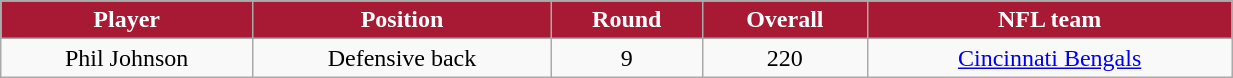<table class="wikitable" width="65%">
<tr align="center" style="background:#A81933;color:#FFFFFF;">
<td><strong>Player</strong></td>
<td><strong>Position</strong></td>
<td><strong>Round</strong></td>
<td><strong>Overall</strong></td>
<td><strong>NFL team</strong></td>
</tr>
<tr align="center" bgcolor="">
<td>Phil Johnson</td>
<td>Defensive back</td>
<td>9</td>
<td>220</td>
<td><a href='#'>Cincinnati Bengals</a></td>
</tr>
</table>
